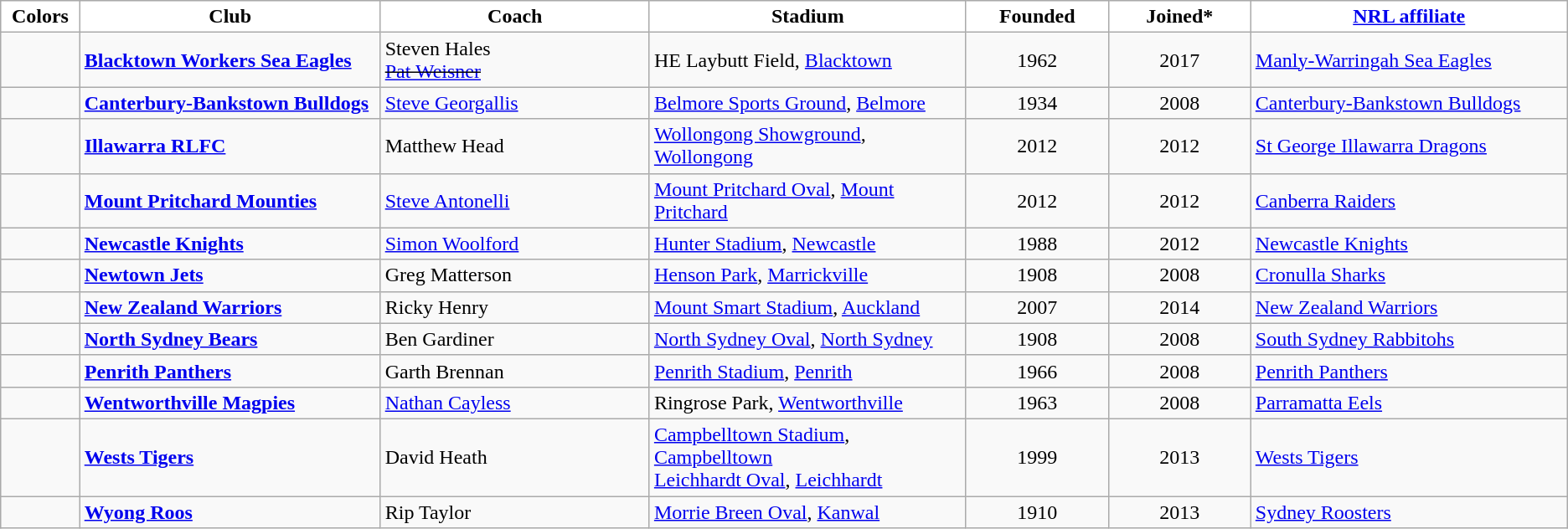<table class="wikitable"; text-align:left">
<tr>
<th style="background:white; width:5%">Colors</th>
<th style="background:white; width:19%">Club</th>
<th style="background:white; width:17%">Coach</th>
<th style="background:white; width:20%">Stadium</th>
<th style="background:white; width:9%">Founded</th>
<th style="background:white; width:9%">Joined*</th>
<th style="background:white; width:20%"><a href='#'>NRL affiliate</a></th>
</tr>
<tr>
<td align=center></td>
<td><strong><a href='#'>Blacktown Workers Sea Eagles</a></strong></td>
<td>Steven Hales<br><s><a href='#'>Pat Weisner</a></s></td>
<td>HE Laybutt Field, <a href='#'>Blacktown</a></td>
<td align=center>1962</td>
<td align=center>2017</td>
<td> <a href='#'>Manly-Warringah Sea Eagles</a></td>
</tr>
<tr>
<td align=center></td>
<td><strong><a href='#'>Canterbury-Bankstown Bulldogs</a></strong></td>
<td><a href='#'>Steve Georgallis</a></td>
<td><a href='#'>Belmore Sports Ground</a>, <a href='#'>Belmore</a></td>
<td align=center>1934</td>
<td align=center>2008</td>
<td> <a href='#'>Canterbury-Bankstown Bulldogs</a></td>
</tr>
<tr>
<td align=center></td>
<td><strong><a href='#'>Illawarra RLFC</a></strong></td>
<td>Matthew Head</td>
<td><a href='#'>Wollongong Showground</a>, <a href='#'>Wollongong</a></td>
<td align=center>2012</td>
<td align=center>2012</td>
<td> <a href='#'>St  George Illawarra Dragons</a></td>
</tr>
<tr>
<td align=center></td>
<td><strong><a href='#'>Mount Pritchard Mounties</a></strong></td>
<td><a href='#'>Steve Antonelli</a></td>
<td><a href='#'>Mount Pritchard Oval</a>, <a href='#'>Mount Pritchard</a></td>
<td align=center>2012</td>
<td align=center>2012</td>
<td> <a href='#'>Canberra Raiders</a></td>
</tr>
<tr>
<td align=center></td>
<td><strong><a href='#'>Newcastle Knights</a></strong></td>
<td><a href='#'>Simon Woolford</a></td>
<td><a href='#'>Hunter Stadium</a>, <a href='#'>Newcastle</a></td>
<td align=center>1988</td>
<td align=center>2012</td>
<td> <a href='#'>Newcastle Knights</a></td>
</tr>
<tr>
<td align=center></td>
<td><strong><a href='#'>Newtown Jets</a></strong></td>
<td>Greg Matterson</td>
<td><a href='#'>Henson Park</a>, <a href='#'>Marrickville</a></td>
<td align=center>1908</td>
<td align=center>2008</td>
<td> <a href='#'>Cronulla Sharks</a></td>
</tr>
<tr>
<td align=center></td>
<td><strong><a href='#'>New Zealand Warriors</a></strong></td>
<td>Ricky Henry</td>
<td><a href='#'>Mount Smart Stadium</a>, <a href='#'>Auckland</a></td>
<td align=center>2007</td>
<td align=center>2014</td>
<td> <a href='#'>New Zealand Warriors</a></td>
</tr>
<tr>
<td align=center></td>
<td><strong><a href='#'>North Sydney Bears</a></strong></td>
<td>Ben Gardiner</td>
<td><a href='#'>North Sydney Oval</a>, <a href='#'>North Sydney</a></td>
<td align=center>1908</td>
<td align=center>2008</td>
<td> <a href='#'>South Sydney Rabbitohs</a></td>
</tr>
<tr>
<td align=center></td>
<td><strong><a href='#'>Penrith Panthers</a></strong></td>
<td>Garth Brennan</td>
<td><a href='#'>Penrith Stadium</a>, <a href='#'>Penrith</a></td>
<td align=center>1966</td>
<td align=center>2008</td>
<td> <a href='#'>Penrith Panthers</a></td>
</tr>
<tr>
<td align=center></td>
<td><strong><a href='#'>Wentworthville Magpies</a></strong></td>
<td><a href='#'>Nathan Cayless</a></td>
<td>Ringrose Park, <a href='#'>Wentworthville</a></td>
<td align=center>1963</td>
<td align=center>2008</td>
<td> <a href='#'>Parramatta Eels</a></td>
</tr>
<tr>
<td align=center></td>
<td><strong><a href='#'>Wests Tigers</a></strong></td>
<td>David Heath</td>
<td><a href='#'>Campbelltown Stadium</a>, <a href='#'>Campbelltown</a><br><a href='#'>Leichhardt Oval</a>, <a href='#'>Leichhardt</a></td>
<td align=center>1999</td>
<td align=center>2013</td>
<td> <a href='#'>Wests Tigers</a></td>
</tr>
<tr>
<td align=center></td>
<td><strong><a href='#'>Wyong Roos</a></strong></td>
<td>Rip Taylor</td>
<td><a href='#'>Morrie Breen Oval</a>, <a href='#'>Kanwal</a></td>
<td align=center>1910</td>
<td align=center>2013</td>
<td> <a href='#'>Sydney Roosters</a></td>
</tr>
</table>
